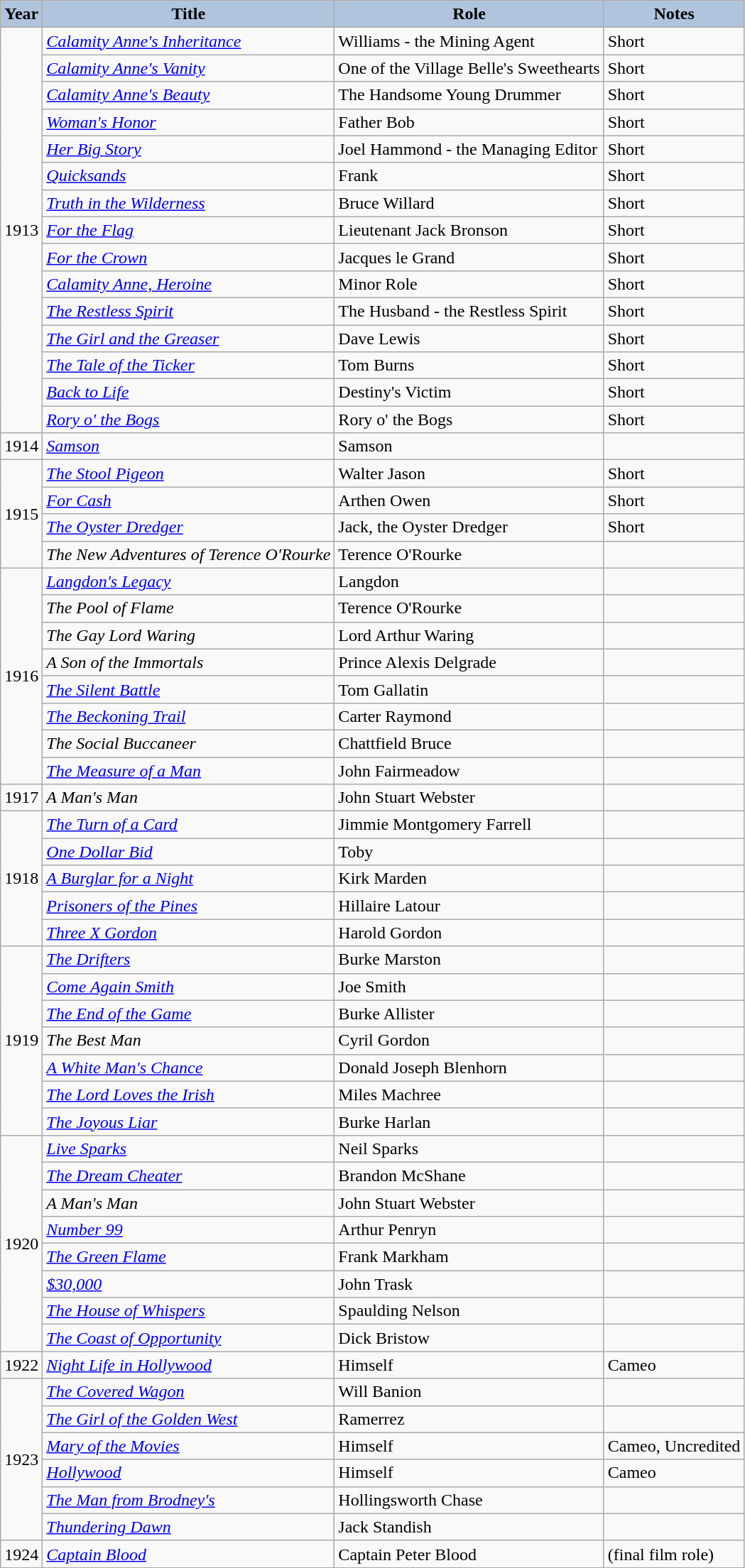<table class="wikitable">
<tr align="center">
<th style="background:#B0C4DE;">Year</th>
<th style="background:#B0C4DE;">Title</th>
<th style="background:#B0C4DE;">Role</th>
<th style="background:#B0C4DE;">Notes</th>
</tr>
<tr>
<td rowspan=15>1913</td>
<td><em><a href='#'>Calamity Anne's Inheritance</a></em></td>
<td>Williams - the Mining Agent</td>
<td>Short</td>
</tr>
<tr>
<td><em><a href='#'>Calamity Anne's Vanity</a></em></td>
<td>One of the Village Belle's Sweethearts</td>
<td>Short</td>
</tr>
<tr>
<td><em><a href='#'>Calamity Anne's Beauty</a></em></td>
<td>The Handsome Young Drummer</td>
<td>Short</td>
</tr>
<tr>
<td><em><a href='#'>Woman's Honor</a></em></td>
<td>Father Bob</td>
<td>Short</td>
</tr>
<tr>
<td><em><a href='#'>Her Big Story</a></em></td>
<td>Joel Hammond - the Managing Editor</td>
<td>Short</td>
</tr>
<tr>
<td><em><a href='#'>Quicksands</a></em></td>
<td>Frank</td>
<td>Short</td>
</tr>
<tr>
<td><em><a href='#'>Truth in the Wilderness</a></em></td>
<td>Bruce Willard</td>
<td>Short</td>
</tr>
<tr>
<td><em><a href='#'>For the Flag</a></em></td>
<td>Lieutenant Jack Bronson</td>
<td>Short</td>
</tr>
<tr>
<td><em><a href='#'>For the Crown</a></em></td>
<td>Jacques le Grand</td>
<td>Short</td>
</tr>
<tr>
<td><em><a href='#'>Calamity Anne, Heroine</a></em></td>
<td>Minor Role</td>
<td>Short</td>
</tr>
<tr>
<td><em><a href='#'>The Restless Spirit</a></em></td>
<td>The Husband - the Restless Spirit</td>
<td>Short</td>
</tr>
<tr>
<td><em><a href='#'>The Girl and the Greaser</a></em></td>
<td>Dave Lewis</td>
<td>Short</td>
</tr>
<tr>
<td><em><a href='#'>The Tale of the Ticker</a></em></td>
<td>Tom Burns</td>
<td>Short</td>
</tr>
<tr>
<td><em><a href='#'>Back to Life</a></em></td>
<td>Destiny's Victim</td>
<td>Short</td>
</tr>
<tr>
<td><em><a href='#'>Rory o' the Bogs</a></em></td>
<td>Rory o' the Bogs</td>
<td>Short</td>
</tr>
<tr>
<td>1914</td>
<td><em><a href='#'>Samson</a></em></td>
<td>Samson</td>
<td></td>
</tr>
<tr>
<td rowspan=4>1915</td>
<td><em><a href='#'>The Stool Pigeon</a></em></td>
<td>Walter Jason</td>
<td>Short</td>
</tr>
<tr>
<td><em><a href='#'>For Cash</a></em></td>
<td>Arthen Owen</td>
<td>Short</td>
</tr>
<tr>
<td><em><a href='#'>The Oyster Dredger</a></em></td>
<td>Jack, the Oyster Dredger</td>
<td>Short</td>
</tr>
<tr>
<td><em>The New Adventures of Terence O'Rourke</em></td>
<td>Terence O'Rourke</td>
<td></td>
</tr>
<tr>
<td rowspan=8>1916</td>
<td><em><a href='#'>Langdon's Legacy</a></em></td>
<td>Langdon</td>
<td></td>
</tr>
<tr>
<td><em>The Pool of Flame</em></td>
<td>Terence O'Rourke</td>
<td></td>
</tr>
<tr>
<td><em>The Gay Lord Waring</em></td>
<td>Lord Arthur Waring</td>
<td></td>
</tr>
<tr>
<td><em>A Son of the Immortals</em></td>
<td>Prince Alexis Delgrade</td>
<td></td>
</tr>
<tr>
<td><em><a href='#'>The Silent Battle</a></em></td>
<td>Tom Gallatin</td>
<td></td>
</tr>
<tr>
<td><em><a href='#'>The Beckoning Trail</a></em></td>
<td>Carter Raymond</td>
<td></td>
</tr>
<tr>
<td><em>The Social Buccaneer</em></td>
<td>Chattfield Bruce</td>
<td></td>
</tr>
<tr>
<td><em><a href='#'>The Measure of a Man</a></em></td>
<td>John Fairmeadow</td>
<td></td>
</tr>
<tr>
<td>1917</td>
<td><em>A Man's Man</em></td>
<td>John Stuart Webster</td>
<td></td>
</tr>
<tr>
<td rowspan=5>1918</td>
<td><em><a href='#'>The Turn of a Card</a></em></td>
<td>Jimmie Montgomery Farrell</td>
<td></td>
</tr>
<tr>
<td><em><a href='#'>One Dollar Bid</a></em></td>
<td>Toby</td>
<td></td>
</tr>
<tr>
<td><em><a href='#'>A Burglar for a Night</a></em></td>
<td>Kirk Marden</td>
<td></td>
</tr>
<tr>
<td><em><a href='#'>Prisoners of the Pines</a></em></td>
<td>Hillaire Latour</td>
<td></td>
</tr>
<tr>
<td><em><a href='#'>Three X Gordon</a></em></td>
<td>Harold Gordon</td>
<td></td>
</tr>
<tr>
<td rowspan=7>1919</td>
<td><em><a href='#'>The Drifters</a></em></td>
<td>Burke Marston</td>
<td></td>
</tr>
<tr>
<td><em><a href='#'>Come Again Smith</a></em></td>
<td>Joe Smith</td>
<td></td>
</tr>
<tr>
<td><em><a href='#'>The End of the Game</a></em></td>
<td>Burke Allister</td>
<td></td>
</tr>
<tr>
<td><em>The Best Man</em></td>
<td>Cyril Gordon</td>
<td></td>
</tr>
<tr>
<td><em><a href='#'>A White Man's Chance</a></em></td>
<td>Donald Joseph Blenhorn</td>
<td></td>
</tr>
<tr>
<td><em><a href='#'>The Lord Loves the Irish</a></em></td>
<td>Miles Machree</td>
<td></td>
</tr>
<tr>
<td><em><a href='#'>The Joyous Liar</a></em></td>
<td>Burke Harlan</td>
<td></td>
</tr>
<tr>
<td rowspan=8>1920</td>
<td><em><a href='#'>Live Sparks</a></em></td>
<td>Neil Sparks</td>
<td></td>
</tr>
<tr>
<td><em><a href='#'>The Dream Cheater</a></em></td>
<td>Brandon McShane</td>
<td></td>
</tr>
<tr>
<td><em>A Man's Man</em></td>
<td>John Stuart Webster</td>
<td></td>
</tr>
<tr>
<td><em><a href='#'>Number 99</a></em></td>
<td>Arthur Penryn</td>
<td></td>
</tr>
<tr>
<td><em><a href='#'>The Green Flame</a></em></td>
<td>Frank Markham</td>
<td></td>
</tr>
<tr>
<td><em><a href='#'>$30,000</a></em></td>
<td>John Trask</td>
<td></td>
</tr>
<tr>
<td><em><a href='#'>The House of Whispers</a></em></td>
<td>Spaulding Nelson</td>
<td></td>
</tr>
<tr>
<td><em><a href='#'>The Coast of Opportunity</a></em></td>
<td>Dick Bristow</td>
<td></td>
</tr>
<tr>
<td>1922</td>
<td><em><a href='#'>Night Life in Hollywood</a></em></td>
<td>Himself</td>
<td>Cameo</td>
</tr>
<tr>
<td rowspan=6>1923</td>
<td><em><a href='#'>The Covered Wagon</a></em></td>
<td>Will Banion</td>
<td></td>
</tr>
<tr>
<td><em><a href='#'>The Girl of the Golden West</a></em></td>
<td>Ramerrez</td>
<td></td>
</tr>
<tr>
<td><em><a href='#'>Mary of the Movies</a></em></td>
<td>Himself</td>
<td>Cameo, Uncredited</td>
</tr>
<tr>
<td><em><a href='#'>Hollywood</a></em></td>
<td>Himself</td>
<td>Cameo</td>
</tr>
<tr>
<td><em><a href='#'>The Man from Brodney's</a></em></td>
<td>Hollingsworth Chase</td>
<td></td>
</tr>
<tr>
<td><em><a href='#'>Thundering Dawn</a></em></td>
<td>Jack Standish</td>
<td></td>
</tr>
<tr>
<td>1924</td>
<td><em><a href='#'>Captain Blood</a></em></td>
<td>Captain Peter Blood</td>
<td>(final film role)</td>
</tr>
</table>
